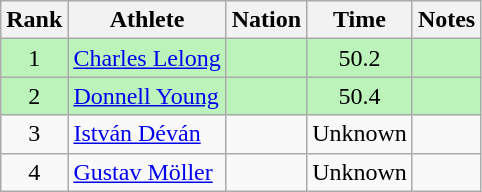<table class="wikitable sortable" style="text-align:center">
<tr>
<th>Rank</th>
<th>Athlete</th>
<th>Nation</th>
<th>Time</th>
<th>Notes</th>
</tr>
<tr bgcolor=bbf3bb>
<td>1</td>
<td align=left><a href='#'>Charles Lelong</a></td>
<td align=left></td>
<td>50.2</td>
<td></td>
</tr>
<tr bgcolor=bbf3bb>
<td>2</td>
<td align=left><a href='#'>Donnell Young</a></td>
<td align=left></td>
<td>50.4</td>
<td></td>
</tr>
<tr>
<td>3</td>
<td align=left><a href='#'>István Déván</a></td>
<td align=left></td>
<td>Unknown</td>
<td></td>
</tr>
<tr>
<td>4</td>
<td align=left><a href='#'>Gustav Möller</a></td>
<td align=left></td>
<td>Unknown</td>
<td></td>
</tr>
</table>
